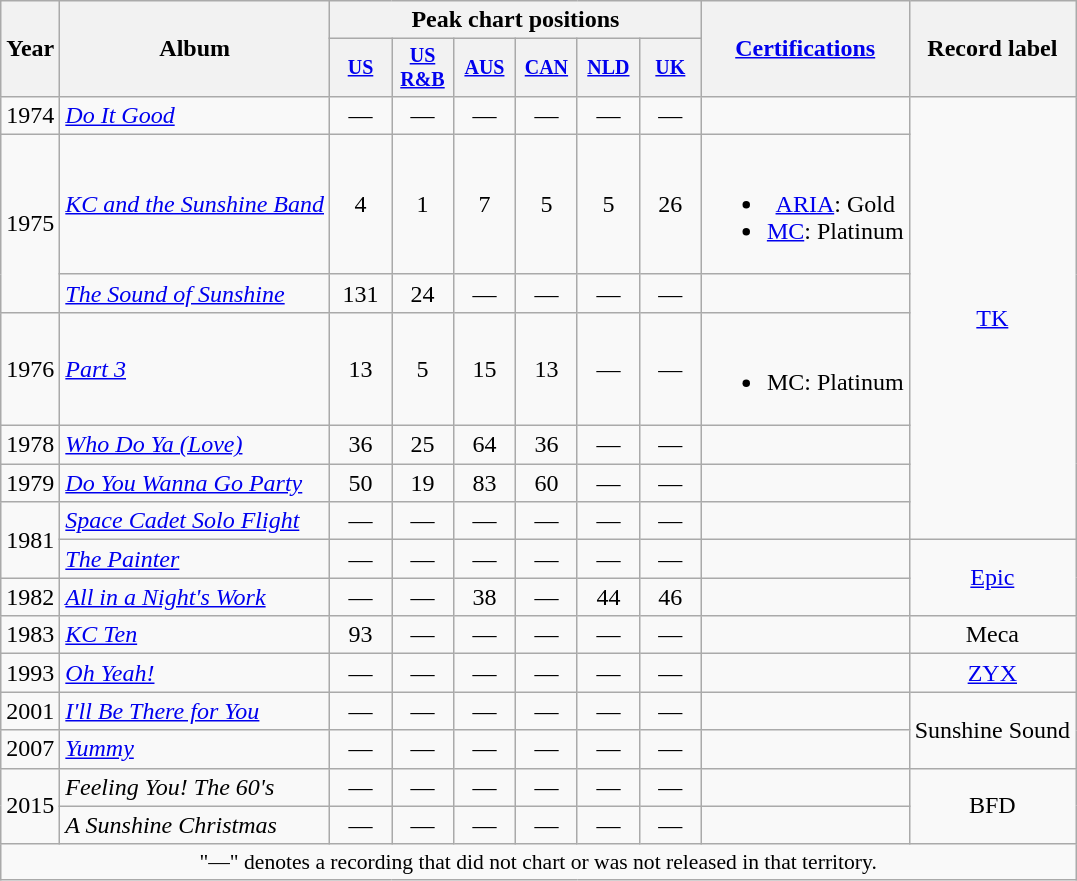<table class="wikitable" style="text-align:center;">
<tr>
<th rowspan="2">Year</th>
<th rowspan="2">Album</th>
<th colspan="6">Peak chart positions</th>
<th rowspan="2"><a href='#'>Certifications</a></th>
<th rowspan="2">Record label</th>
</tr>
<tr style="font-size:smaller;">
<th width="35"><a href='#'>US</a><br></th>
<th width="35"><a href='#'>US<br>R&B</a><br></th>
<th width="35"><a href='#'>AUS</a><br></th>
<th width="35"><a href='#'>CAN</a><br></th>
<th width="35"><a href='#'>NLD</a><br></th>
<th width="35"><a href='#'>UK</a><br></th>
</tr>
<tr>
<td>1974</td>
<td align="left"><em><a href='#'>Do It Good</a></em></td>
<td>—</td>
<td>—</td>
<td>—</td>
<td>—</td>
<td>—</td>
<td>—</td>
<td align="left"></td>
<td rowspan="7"><a href='#'>TK</a></td>
</tr>
<tr>
<td rowspan="2">1975</td>
<td align="left"><em><a href='#'>KC and the Sunshine Band</a></em></td>
<td>4</td>
<td>1</td>
<td>7</td>
<td>5</td>
<td>5</td>
<td>26</td>
<td><br><ul><li><a href='#'>ARIA</a>: Gold</li><li><a href='#'>MC</a>: Platinum</li></ul></td>
</tr>
<tr>
<td align="left"><em><a href='#'>The Sound of Sunshine</a></em></td>
<td>131</td>
<td>24</td>
<td>—</td>
<td>—</td>
<td>—</td>
<td>—</td>
<td></td>
</tr>
<tr>
<td>1976</td>
<td align="left"><em><a href='#'>Part 3</a></em></td>
<td>13</td>
<td>5</td>
<td>15</td>
<td>13</td>
<td>—</td>
<td>—</td>
<td><br><ul><li>MC: Platinum</li></ul></td>
</tr>
<tr>
<td>1978</td>
<td align="left"><em><a href='#'>Who Do Ya (Love)</a></em></td>
<td>36</td>
<td>25</td>
<td>64</td>
<td>36</td>
<td>—</td>
<td>—</td>
<td></td>
</tr>
<tr>
<td>1979</td>
<td align="left"><em><a href='#'>Do You Wanna Go Party</a></em></td>
<td>50</td>
<td>19</td>
<td>83</td>
<td>60</td>
<td>—</td>
<td>—</td>
<td></td>
</tr>
<tr>
<td rowspan="2">1981</td>
<td align="left"><em><a href='#'>Space Cadet Solo Flight</a></em></td>
<td>—</td>
<td>—</td>
<td>—</td>
<td>—</td>
<td>—</td>
<td>—</td>
<td></td>
</tr>
<tr>
<td align="left"><em><a href='#'>The Painter</a></em></td>
<td>—</td>
<td>—</td>
<td>—</td>
<td>—</td>
<td>—</td>
<td>—</td>
<td></td>
<td rowspan="2"><a href='#'>Epic</a></td>
</tr>
<tr>
<td>1982</td>
<td align="left"><em><a href='#'>All in a Night's Work</a></em></td>
<td>—</td>
<td>—</td>
<td>38</td>
<td>—</td>
<td>44</td>
<td>46</td>
<td></td>
</tr>
<tr>
<td>1983</td>
<td align="left"><em><a href='#'>KC Ten</a></em></td>
<td>93</td>
<td>—</td>
<td>—</td>
<td>—</td>
<td>—</td>
<td>—</td>
<td></td>
<td>Meca</td>
</tr>
<tr>
<td>1993</td>
<td align="left"><em><a href='#'>Oh Yeah!</a></em></td>
<td>—</td>
<td>—</td>
<td>—</td>
<td>—</td>
<td>—</td>
<td>—</td>
<td></td>
<td><a href='#'>ZYX</a></td>
</tr>
<tr>
<td>2001</td>
<td align="left"><em><a href='#'>I'll Be There for You</a></em></td>
<td>—</td>
<td>—</td>
<td>—</td>
<td>—</td>
<td>—</td>
<td>—</td>
<td></td>
<td rowspan="2">Sunshine Sound</td>
</tr>
<tr>
<td>2007</td>
<td align="left"><em><a href='#'>Yummy</a></em></td>
<td>—</td>
<td>—</td>
<td>—</td>
<td>—</td>
<td>—</td>
<td>—</td>
<td></td>
</tr>
<tr>
<td rowspan="2">2015</td>
<td align="left"><em>Feeling You! The 60's</em></td>
<td>—</td>
<td>—</td>
<td>—</td>
<td>—</td>
<td>—</td>
<td>—</td>
<td></td>
<td rowspan="2">BFD</td>
</tr>
<tr>
<td align="left"><em>A Sunshine Christmas</em></td>
<td>—</td>
<td>—</td>
<td>—</td>
<td>—</td>
<td>—</td>
<td>—</td>
<td></td>
</tr>
<tr>
<td colspan="15" style="font-size:90%">"—" denotes a recording that did not chart or was not released in that territory.</td>
</tr>
</table>
